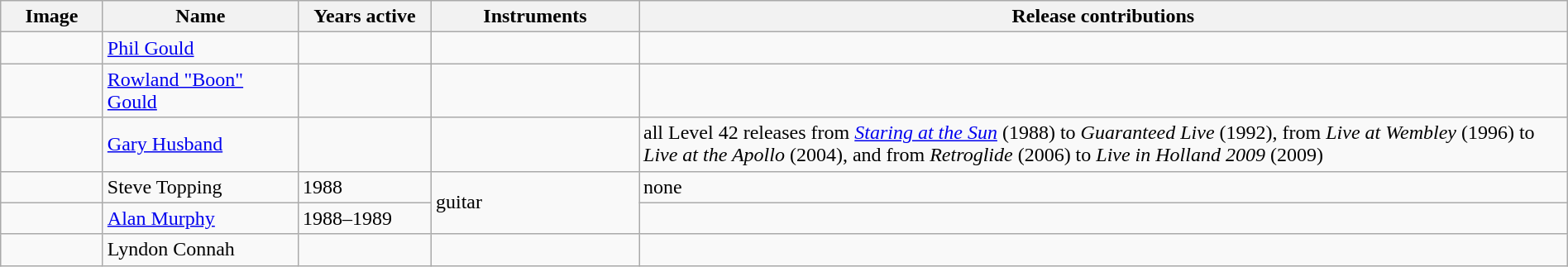<table class="wikitable" border="1" width=100%>
<tr>
<th width="75">Image</th>
<th width="150">Name</th>
<th width="100">Years active</th>
<th width="160">Instruments</th>
<th>Release contributions</th>
</tr>
<tr>
<td></td>
<td><a href='#'>Phil Gould</a></td>
<td></td>
<td></td>
<td></td>
</tr>
<tr>
<td></td>
<td><a href='#'>Rowland "Boon" Gould</a></td>
<td></td>
<td></td>
<td></td>
</tr>
<tr>
<td></td>
<td><a href='#'>Gary Husband</a></td>
<td></td>
<td></td>
<td>all Level 42 releases from <em><a href='#'>Staring at the Sun</a></em> (1988) to <em>Guaranteed Live</em> (1992), from <em>Live at Wembley</em> (1996) to <em>Live at the Apollo</em> (2004), and from <em>Retroglide</em> (2006) to <em>Live in Holland 2009</em> (2009)</td>
</tr>
<tr>
<td></td>
<td>Steve Topping</td>
<td>1988</td>
<td rowspan="2">guitar</td>
<td>none</td>
</tr>
<tr>
<td></td>
<td><a href='#'>Alan Murphy</a></td>
<td>1988–1989<br></td>
<td></td>
</tr>
<tr>
<td></td>
<td>Lyndon Connah</td>
<td></td>
<td></td>
<td></td>
</tr>
</table>
